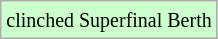<table class="wikitable">
<tr>
<td style="background:#cfc;"><small>clinched Superfinal Berth</small></td>
</tr>
</table>
